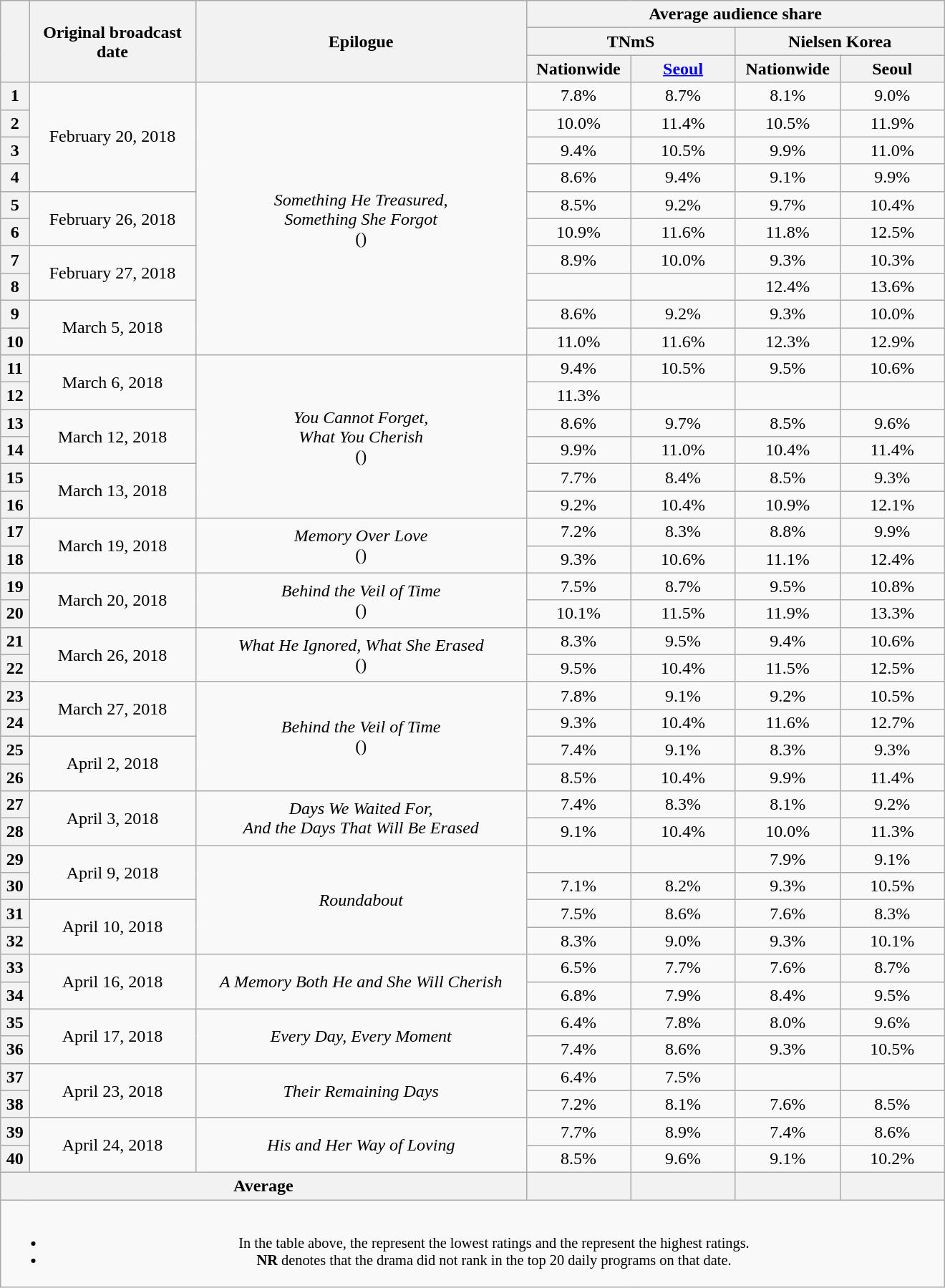<table class="wikitable" style="text-align:center; width:880px">
<tr>
<th rowspan="3"></th>
<th rowspan="3">Original broadcast<br>date</th>
<th rowspan="3">Epilogue</th>
<th colspan="4">Average audience share</th>
</tr>
<tr>
<th colspan="2">TNmS</th>
<th colspan="2">Nielsen Korea</th>
</tr>
<tr>
<th width="90">Nationwide</th>
<th width="90"><a href='#'>Seoul</a></th>
<th width="90">Nationwide</th>
<th width="90">Seoul</th>
</tr>
<tr>
<th>1</th>
<td rowspan="4">February 20, 2018</td>
<td rowspan="10"><em>Something He Treasured,<br>Something She Forgot</em><br>()</td>
<td>7.8% </td>
<td>8.7%</td>
<td>8.1% </td>
<td>9.0% </td>
</tr>
<tr>
<th>2</th>
<td>10.0% </td>
<td>11.4%</td>
<td>10.5% </td>
<td>11.9% </td>
</tr>
<tr>
<th>3</th>
<td>9.4% </td>
<td>10.5%</td>
<td>9.9% </td>
<td>11.0% </td>
</tr>
<tr>
<th>4</th>
<td>8.6% </td>
<td>9.4%</td>
<td>9.1% </td>
<td>9.9% </td>
</tr>
<tr>
<th>5</th>
<td rowspan="2">February 26, 2018</td>
<td>8.5% </td>
<td>9.2%</td>
<td>9.7% </td>
<td>10.4% </td>
</tr>
<tr>
<th>6</th>
<td>10.9% </td>
<td>11.6%</td>
<td>11.8% </td>
<td>12.5% </td>
</tr>
<tr>
<th>7</th>
<td rowspan="2">February 27, 2018</td>
<td>8.9% </td>
<td>10.0%</td>
<td>9.3% </td>
<td>10.3% </td>
</tr>
<tr>
<th>8</th>
<td> </td>
<td></td>
<td>12.4% </td>
<td>13.6% </td>
</tr>
<tr>
<th>9</th>
<td rowspan="2">March 5, 2018</td>
<td>8.6% </td>
<td>9.2%</td>
<td>9.3% </td>
<td>10.0% </td>
</tr>
<tr>
<th>10</th>
<td>11.0% </td>
<td>11.6%</td>
<td>12.3% </td>
<td>12.9% </td>
</tr>
<tr>
<th>11</th>
<td rowspan="2">March 6, 2018</td>
<td rowspan="6"><em>You Cannot Forget,<br>What You Cherish</em><br>()</td>
<td>9.4% </td>
<td>10.5%</td>
<td>9.5% </td>
<td>10.6% </td>
</tr>
<tr>
<th>12</th>
<td>11.3% </td>
<td></td>
<td> </td>
<td> </td>
</tr>
<tr>
<th>13</th>
<td rowspan="2">March 12, 2018</td>
<td>8.6% </td>
<td>9.7%</td>
<td>8.5% </td>
<td>9.6% </td>
</tr>
<tr>
<th>14</th>
<td>9.9% </td>
<td>11.0%</td>
<td>10.4% </td>
<td>11.4% </td>
</tr>
<tr>
<th>15</th>
<td rowspan="2">March 13, 2018</td>
<td>7.7% </td>
<td>8.4%</td>
<td>8.5% </td>
<td>9.3% </td>
</tr>
<tr>
<th>16</th>
<td>9.2% </td>
<td>10.4%</td>
<td>10.9% </td>
<td>12.1% </td>
</tr>
<tr>
<th>17</th>
<td rowspan="2">March 19, 2018</td>
<td rowspan="2"><em>Memory Over Love</em><br>()</td>
<td>7.2% </td>
<td>8.3%</td>
<td>8.8% </td>
<td>9.9% </td>
</tr>
<tr>
<th>18</th>
<td>9.3% </td>
<td>10.6%</td>
<td>11.1% </td>
<td>12.4% </td>
</tr>
<tr>
<th>19</th>
<td rowspan="2">March 20, 2018</td>
<td rowspan="2"><em>Behind the Veil of Time</em><br>()</td>
<td>7.5% </td>
<td>8.7%</td>
<td>9.5% </td>
<td>10.8% </td>
</tr>
<tr>
<th>20</th>
<td>10.1% </td>
<td>11.5%</td>
<td>11.9% </td>
<td>13.3% </td>
</tr>
<tr>
<th>21</th>
<td rowspan="2">March 26, 2018</td>
<td rowspan="2"><em>What He Ignored, What She Erased</em><br>()</td>
<td>8.3% </td>
<td>9.5%</td>
<td>9.4% </td>
<td>10.6% </td>
</tr>
<tr>
<th>22</th>
<td>9.5% </td>
<td>10.4%</td>
<td>11.5% </td>
<td>12.5% </td>
</tr>
<tr>
<th>23</th>
<td rowspan="2">March 27, 2018</td>
<td rowspan="4"><em>Behind the Veil of Time</em><br>()</td>
<td>7.8% </td>
<td>9.1%</td>
<td>9.2% </td>
<td>10.5% </td>
</tr>
<tr>
<th>24</th>
<td>9.3% </td>
<td>10.4%</td>
<td>11.6% </td>
<td>12.7% </td>
</tr>
<tr>
<th>25</th>
<td rowspan="2">April 2, 2018</td>
<td>7.4% </td>
<td>9.1%</td>
<td>8.3% </td>
<td>9.3% </td>
</tr>
<tr>
<th>26</th>
<td>8.5% </td>
<td>10.4%</td>
<td>9.9% </td>
<td>11.4% </td>
</tr>
<tr>
<th>27</th>
<td rowspan="2">April 3, 2018</td>
<td rowspan="2"><em>Days We Waited For,<br>And the Days That Will Be Erased</em><br></td>
<td>7.4% </td>
<td>8.3%</td>
<td>8.1% </td>
<td>9.2% </td>
</tr>
<tr>
<th>28</th>
<td>9.1% </td>
<td>10.4%</td>
<td>10.0% </td>
<td>11.3% </td>
</tr>
<tr>
<th>29</th>
<td rowspan="2">April 9, 2018</td>
<td rowspan="4"><em>Roundabout</em><br></td>
<td> </td>
<td></td>
<td>7.9% </td>
<td>9.1% </td>
</tr>
<tr>
<th>30</th>
<td>7.1% </td>
<td>8.2%</td>
<td>9.3% </td>
<td>10.5% </td>
</tr>
<tr>
<th>31</th>
<td rowspan="2">April 10, 2018</td>
<td>7.5% </td>
<td>8.6%</td>
<td>7.6% </td>
<td>8.3% </td>
</tr>
<tr>
<th>32</th>
<td>8.3% </td>
<td>9.0%</td>
<td>9.3% </td>
<td>10.1% </td>
</tr>
<tr>
<th>33</th>
<td rowspan="2">April 16, 2018</td>
<td rowspan="2"><em>A Memory Both He and She Will Cherish</em><br></td>
<td>6.5% </td>
<td>7.7%</td>
<td>7.6% </td>
<td>8.7% </td>
</tr>
<tr>
<th>34</th>
<td>6.8% </td>
<td>7.9%</td>
<td>8.4% </td>
<td>9.5% </td>
</tr>
<tr>
<th>35</th>
<td rowspan="2">April 17, 2018</td>
<td rowspan="2"><em>Every Day, Every Moment</em><br></td>
<td>6.4% </td>
<td>7.8%</td>
<td>8.0% </td>
<td>9.6% </td>
</tr>
<tr>
<th>36</th>
<td>7.4% </td>
<td>8.6%</td>
<td>9.3% </td>
<td>10.5% </td>
</tr>
<tr>
<th>37</th>
<td rowspan="2">April 23, 2018</td>
<td rowspan="2"><em>Their Remaining Days</em><br></td>
<td>6.4% </td>
<td>7.5%</td>
<td> </td>
<td> </td>
</tr>
<tr>
<th>38</th>
<td>7.2% </td>
<td>8.1%</td>
<td>7.6% </td>
<td>8.5% </td>
</tr>
<tr>
<th>39</th>
<td rowspan="2">April 24, 2018</td>
<td rowspan="2"><em>His and Her Way of Loving</em><br></td>
<td>7.7% </td>
<td>8.9%</td>
<td>7.4% </td>
<td>8.6% </td>
</tr>
<tr>
<th>40</th>
<td>8.5% </td>
<td>9.6%</td>
<td>9.1% </td>
<td>10.2% </td>
</tr>
<tr>
<th colspan="3">Average</th>
<th></th>
<th></th>
<th></th>
<th></th>
</tr>
<tr>
<td colspan="7" style="font-size:85%"><br><ul><li>In the table above, the <strong></strong> represent the lowest ratings and the <strong></strong> represent the highest ratings.</li><li><strong>NR</strong> denotes that the drama did not rank in the top 20 daily programs on that date.</li></ul></td>
</tr>
</table>
